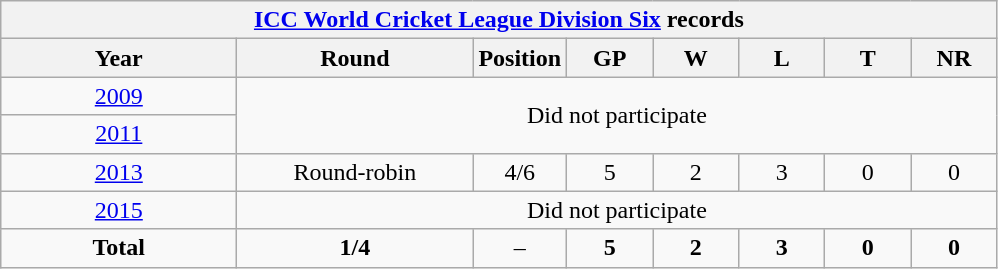<table class="wikitable" style="text-align: center; width=900px;">
<tr>
<th colspan=9><a href='#'>ICC World Cricket League Division Six</a> records</th>
</tr>
<tr>
<th width=150>Year</th>
<th width=150>Round</th>
<th width=50>Position</th>
<th width=50>GP</th>
<th width=50>W</th>
<th width=50>L</th>
<th width=50>T</th>
<th width=50>NR</th>
</tr>
<tr>
<td> <a href='#'>2009</a></td>
<td colspan=8 rowspan=2>Did not participate</td>
</tr>
<tr>
<td> <a href='#'>2011</a></td>
</tr>
<tr>
<td> <a href='#'>2013</a></td>
<td>Round-robin</td>
<td>4/6</td>
<td>5</td>
<td>2</td>
<td>3</td>
<td>0</td>
<td>0</td>
</tr>
<tr>
<td> <a href='#'>2015</a></td>
<td colspan=8 rowspan=1>Did not participate</td>
</tr>
<tr>
<td><strong>Total</strong></td>
<td><strong>1/4</strong></td>
<td>–</td>
<td><strong>5</strong></td>
<td><strong>2</strong></td>
<td><strong>3</strong></td>
<td><strong>0</strong></td>
<td><strong>0</strong></td>
</tr>
</table>
